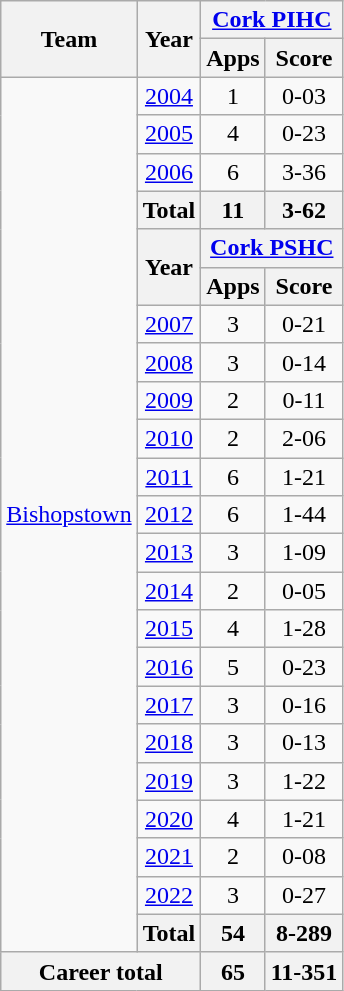<table class="wikitable" style="text-align:center">
<tr>
<th rowspan="2">Team</th>
<th rowspan="2">Year</th>
<th colspan="2"><a href='#'>Cork PIHC</a></th>
</tr>
<tr>
<th>Apps</th>
<th>Score</th>
</tr>
<tr>
<td rowspan="23"><a href='#'>Bishopstown</a></td>
<td><a href='#'>2004</a></td>
<td>1</td>
<td>0-03</td>
</tr>
<tr>
<td><a href='#'>2005</a></td>
<td>4</td>
<td>0-23</td>
</tr>
<tr>
<td><a href='#'>2006</a></td>
<td>6</td>
<td>3-36</td>
</tr>
<tr>
<th>Total</th>
<th>11</th>
<th>3-62</th>
</tr>
<tr>
<th rowspan=2>Year</th>
<th colspan=2><a href='#'>Cork PSHC</a></th>
</tr>
<tr>
<th>Apps</th>
<th>Score</th>
</tr>
<tr>
<td><a href='#'>2007</a></td>
<td>3</td>
<td>0-21</td>
</tr>
<tr>
<td><a href='#'>2008</a></td>
<td>3</td>
<td>0-14</td>
</tr>
<tr>
<td><a href='#'>2009</a></td>
<td>2</td>
<td>0-11</td>
</tr>
<tr>
<td><a href='#'>2010</a></td>
<td>2</td>
<td>2-06</td>
</tr>
<tr>
<td><a href='#'>2011</a></td>
<td>6</td>
<td>1-21</td>
</tr>
<tr>
<td><a href='#'>2012</a></td>
<td>6</td>
<td>1-44</td>
</tr>
<tr>
<td><a href='#'>2013</a></td>
<td>3</td>
<td>1-09</td>
</tr>
<tr>
<td><a href='#'>2014</a></td>
<td>2</td>
<td>0-05</td>
</tr>
<tr>
<td><a href='#'>2015</a></td>
<td>4</td>
<td>1-28</td>
</tr>
<tr>
<td><a href='#'>2016</a></td>
<td>5</td>
<td>0-23</td>
</tr>
<tr>
<td><a href='#'>2017</a></td>
<td>3</td>
<td>0-16</td>
</tr>
<tr>
<td><a href='#'>2018</a></td>
<td>3</td>
<td>0-13</td>
</tr>
<tr>
<td><a href='#'>2019</a></td>
<td>3</td>
<td>1-22</td>
</tr>
<tr>
<td><a href='#'>2020</a></td>
<td>4</td>
<td>1-21</td>
</tr>
<tr>
<td><a href='#'>2021</a></td>
<td>2</td>
<td>0-08</td>
</tr>
<tr>
<td><a href='#'>2022</a></td>
<td>3</td>
<td>0-27</td>
</tr>
<tr>
<th>Total</th>
<th>54</th>
<th>8-289</th>
</tr>
<tr>
<th colspan="2">Career total</th>
<th>65</th>
<th>11-351</th>
</tr>
</table>
